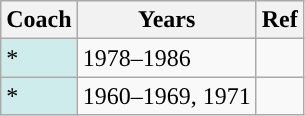<table class="wikitable sortable" >
<tr bgcolor="#efefef">
<th>Coach</th>
<th>Years</th>
<th class="unsortable">Ref</th>
</tr>
<tr>
<td style="background:#cfecec;">*</td>
<td>1978–1986</td>
<td></td>
</tr>
<tr>
<td style="background:#cfecec;">*</td>
<td>1960–1969, 1971</td>
<td></td>
</tr>
</table>
